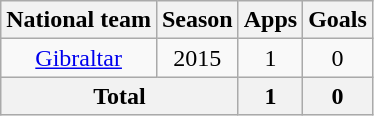<table class="wikitable" style="text-align: center">
<tr>
<th>National team</th>
<th>Season</th>
<th>Apps</th>
<th>Goals</th>
</tr>
<tr>
<td><a href='#'>Gibraltar</a></td>
<td>2015</td>
<td>1</td>
<td>0</td>
</tr>
<tr>
<th colspan="2">Total</th>
<th>1</th>
<th>0</th>
</tr>
</table>
